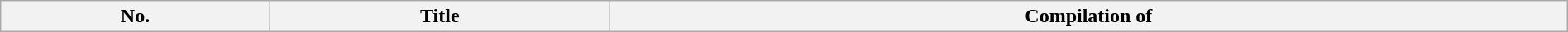<table class="wikitable plainrowheaders" style="width:100%">
<tr>
<th><abbr>No.</abbr></th>
<th>Title</th>
<th>Compilation of<br>




</th>
</tr>
</table>
